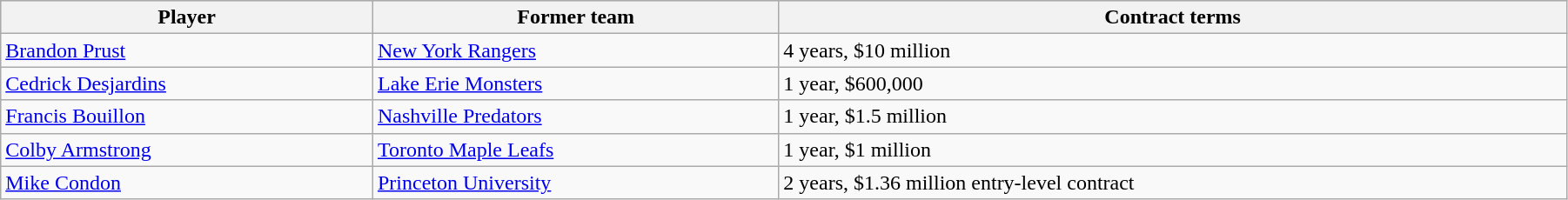<table class="wikitable" style="width:95%;">
<tr style="text-align:center; background:#ddd;">
<th>Player</th>
<th>Former team</th>
<th>Contract terms</th>
</tr>
<tr>
<td><a href='#'>Brandon Prust</a></td>
<td><a href='#'>New York Rangers</a></td>
<td>4 years, $10 million</td>
</tr>
<tr>
<td><a href='#'>Cedrick Desjardins</a></td>
<td><a href='#'>Lake Erie Monsters</a></td>
<td>1 year, $600,000</td>
</tr>
<tr>
<td><a href='#'>Francis Bouillon</a></td>
<td><a href='#'>Nashville Predators</a></td>
<td>1 year, $1.5 million</td>
</tr>
<tr>
<td><a href='#'>Colby Armstrong</a></td>
<td><a href='#'>Toronto Maple Leafs</a></td>
<td>1 year, $1 million</td>
</tr>
<tr>
<td><a href='#'>Mike Condon</a></td>
<td><a href='#'>Princeton University</a></td>
<td>2 years, $1.36 million entry-level contract</td>
</tr>
</table>
